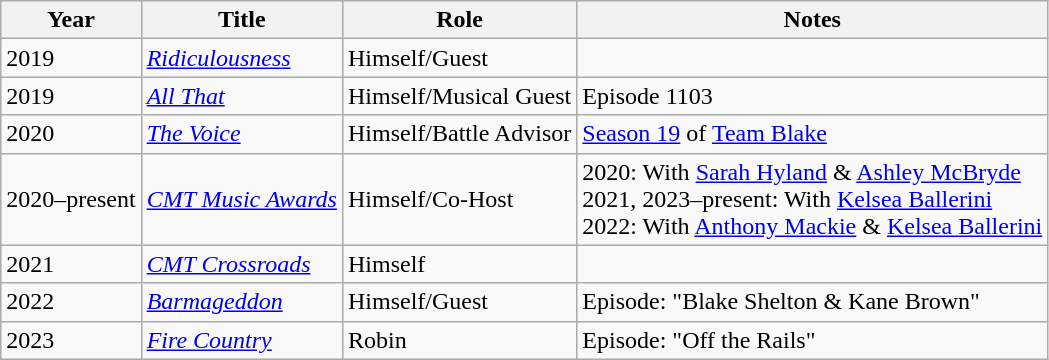<table class="wikitable">
<tr>
<th>Year</th>
<th>Title</th>
<th>Role</th>
<th>Notes</th>
</tr>
<tr>
<td>2019</td>
<td><em><a href='#'>Ridiculousness</a></em></td>
<td>Himself/Guest</td>
<td></td>
</tr>
<tr>
<td>2019</td>
<td><em><a href='#'>All That</a></em></td>
<td>Himself/Musical Guest</td>
<td>Episode 1103</td>
</tr>
<tr>
<td>2020</td>
<td><em><a href='#'>The Voice</a></em></td>
<td>Himself/Battle Advisor</td>
<td><a href='#'>Season 19</a> of <a href='#'>Team Blake</a></td>
</tr>
<tr>
<td>2020–present</td>
<td><em><a href='#'>CMT Music Awards</a></em></td>
<td>Himself/Co-Host</td>
<td>2020: With <a href='#'>Sarah Hyland</a> & <a href='#'>Ashley McBryde</a> <br> 2021, 2023–present: With <a href='#'>Kelsea Ballerini</a> <br> 2022: With <a href='#'>Anthony Mackie</a> & <a href='#'>Kelsea Ballerini</a></td>
</tr>
<tr>
<td>2021</td>
<td><em><a href='#'>CMT Crossroads</a></em></td>
<td>Himself</td>
<td></td>
</tr>
<tr>
<td>2022</td>
<td><em><a href='#'>Barmageddon</a></em></td>
<td>Himself/Guest</td>
<td>Episode: "Blake Shelton & Kane Brown"</td>
</tr>
<tr>
<td>2023</td>
<td><em><a href='#'>Fire Country</a></em></td>
<td>Robin</td>
<td>Episode: "Off the Rails"</td>
</tr>
</table>
